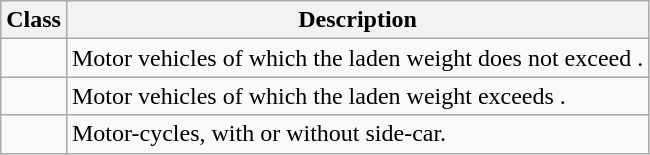<table class="wikitable">
<tr>
<th>Class</th>
<th>Description</th>
</tr>
<tr>
<td></td>
<td>Motor vehicles of which the laden weight does not exceed .</td>
</tr>
<tr>
<td></td>
<td>Motor vehicles of which the laden weight exceeds .</td>
</tr>
<tr>
<td></td>
<td>Motor-cycles, with or without side-car.</td>
</tr>
</table>
